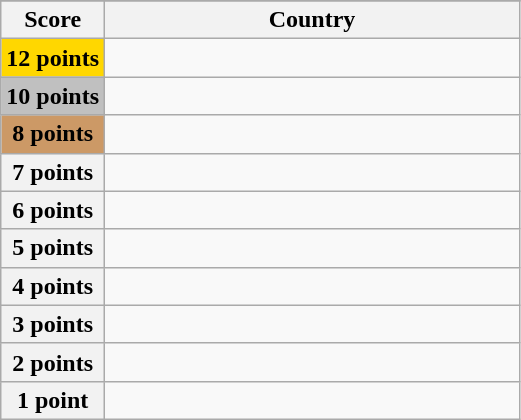<table class="wikitable">
<tr>
</tr>
<tr>
<th scope="col" width="20%">Score</th>
<th scope="col">Country</th>
</tr>
<tr>
<th scope="row" style="background:gold">12 points</th>
<td></td>
</tr>
<tr>
<th scope="row" style="background:silver">10 points</th>
<td></td>
</tr>
<tr>
<th scope="row" style="background:#CC9966">8 points</th>
<td></td>
</tr>
<tr>
<th scope="row">7 points</th>
<td></td>
</tr>
<tr>
<th scope="row">6 points</th>
<td></td>
</tr>
<tr>
<th scope="row">5 points</th>
<td></td>
</tr>
<tr>
<th scope="row">4 points</th>
<td></td>
</tr>
<tr>
<th scope="row">3 points</th>
<td></td>
</tr>
<tr>
<th scope="row">2 points</th>
<td></td>
</tr>
<tr>
<th scope="row">1 point</th>
<td></td>
</tr>
</table>
